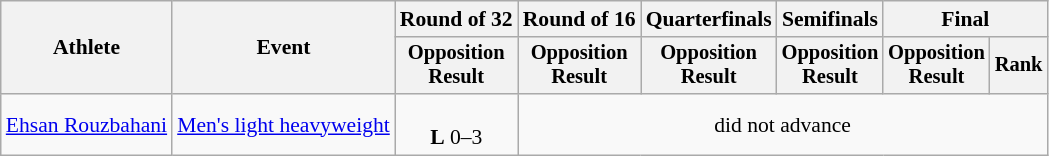<table class="wikitable" style="font-size:90%">
<tr>
<th rowspan=2>Athlete</th>
<th rowspan=2>Event</th>
<th>Round of 32</th>
<th>Round of 16</th>
<th>Quarterfinals</th>
<th>Semifinals</th>
<th colspan=2>Final</th>
</tr>
<tr style="font-size:95%">
<th>Opposition<br>Result</th>
<th>Opposition<br>Result</th>
<th>Opposition<br>Result</th>
<th>Opposition<br>Result</th>
<th>Opposition<br>Result</th>
<th>Rank</th>
</tr>
<tr align=center>
<td align=left><a href='#'>Ehsan Rouzbahani</a></td>
<td align=left><a href='#'>Men's light heavyweight</a></td>
<td><br><strong>L</strong> 0–3</td>
<td colspan=5>did not advance</td>
</tr>
</table>
